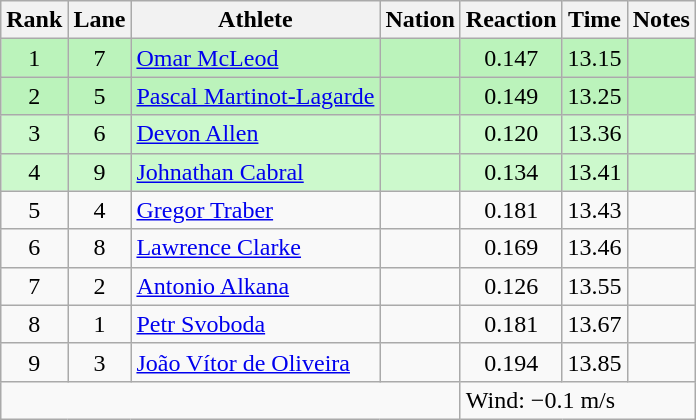<table class="wikitable sortable" style="text-align:center">
<tr>
<th>Rank</th>
<th>Lane</th>
<th>Athlete</th>
<th>Nation</th>
<th>Reaction</th>
<th>Time</th>
<th>Notes</th>
</tr>
<tr style="background:#bbf3bb;">
<td>1</td>
<td>7</td>
<td align=left><a href='#'>Omar McLeod</a></td>
<td align=left></td>
<td>0.147</td>
<td>13.15</td>
<td></td>
</tr>
<tr style="background:#bbf3bb;">
<td>2</td>
<td>5</td>
<td align=left><a href='#'>Pascal Martinot-Lagarde</a></td>
<td align=left></td>
<td>0.149</td>
<td>13.25</td>
<td></td>
</tr>
<tr style="background:#ccf9cc;">
<td>3</td>
<td>6</td>
<td align=left><a href='#'>Devon Allen</a></td>
<td align=left></td>
<td>0.120</td>
<td>13.36</td>
<td></td>
</tr>
<tr style="background:#ccf9cc;">
<td>4</td>
<td>9</td>
<td align=left><a href='#'>Johnathan Cabral</a></td>
<td align=left></td>
<td>0.134</td>
<td>13.41</td>
<td></td>
</tr>
<tr>
<td>5</td>
<td>4</td>
<td align=left><a href='#'>Gregor Traber</a></td>
<td align=left></td>
<td>0.181</td>
<td>13.43</td>
<td></td>
</tr>
<tr>
<td>6</td>
<td>8</td>
<td align=left><a href='#'>Lawrence Clarke</a></td>
<td align=left></td>
<td>0.169</td>
<td>13.46</td>
<td></td>
</tr>
<tr>
<td>7</td>
<td>2</td>
<td align=left><a href='#'>Antonio Alkana</a></td>
<td align=left></td>
<td>0.126</td>
<td>13.55</td>
<td></td>
</tr>
<tr>
<td>8</td>
<td>1</td>
<td align=left><a href='#'>Petr Svoboda</a></td>
<td align=left></td>
<td>0.181</td>
<td>13.67</td>
<td></td>
</tr>
<tr>
<td>9</td>
<td>3</td>
<td align=left><a href='#'>João Vítor de Oliveira</a></td>
<td align=left></td>
<td>0.194</td>
<td>13.85</td>
<td></td>
</tr>
<tr class="sortbottom">
<td colspan=4></td>
<td colspan="3" style="text-align:left;">Wind: −0.1 m/s</td>
</tr>
</table>
